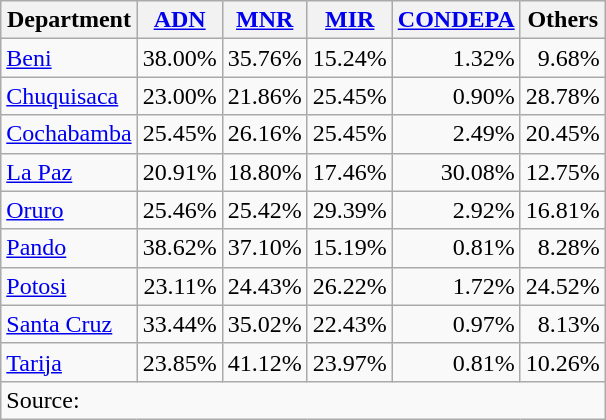<table class="wikitable sortable" style="text-align:right">
<tr>
<th>Department</th>
<th><a href='#'>ADN</a></th>
<th><a href='#'>MNR</a></th>
<th><a href='#'>MIR</a></th>
<th><a href='#'>CONDEPA</a></th>
<th>Others</th>
</tr>
<tr>
<td align=left><a href='#'>Beni</a></td>
<td>38.00%</td>
<td>35.76%</td>
<td>15.24%</td>
<td>1.32%</td>
<td>9.68%</td>
</tr>
<tr>
<td align=left><a href='#'>Chuquisaca</a></td>
<td>23.00%</td>
<td>21.86%</td>
<td>25.45%</td>
<td>0.90%</td>
<td>28.78%</td>
</tr>
<tr>
<td align=left><a href='#'>Cochabamba</a></td>
<td>25.45%</td>
<td>26.16%</td>
<td>25.45%</td>
<td>2.49%</td>
<td>20.45%</td>
</tr>
<tr>
<td align=left><a href='#'>La Paz</a></td>
<td>20.91%</td>
<td>18.80%</td>
<td>17.46%</td>
<td>30.08%</td>
<td>12.75%</td>
</tr>
<tr>
<td align=left><a href='#'>Oruro</a></td>
<td>25.46%</td>
<td>25.42%</td>
<td>29.39%</td>
<td>2.92%</td>
<td>16.81%</td>
</tr>
<tr>
<td align=left><a href='#'>Pando</a></td>
<td>38.62%</td>
<td>37.10%</td>
<td>15.19%</td>
<td>0.81%</td>
<td>8.28%</td>
</tr>
<tr>
<td align=left><a href='#'>Potosi</a></td>
<td>23.11%</td>
<td>24.43%</td>
<td>26.22%</td>
<td>1.72%</td>
<td>24.52%</td>
</tr>
<tr>
<td align=left><a href='#'>Santa Cruz</a></td>
<td>33.44%</td>
<td>35.02%</td>
<td>22.43%</td>
<td>0.97%</td>
<td>8.13%</td>
</tr>
<tr>
<td align=left><a href='#'>Tarija</a></td>
<td>23.85%</td>
<td>41.12%</td>
<td>23.97%</td>
<td>0.81%</td>
<td>10.26%</td>
</tr>
<tr class=sortbottom>
<td align=left colspan="6">Source: </td>
</tr>
</table>
